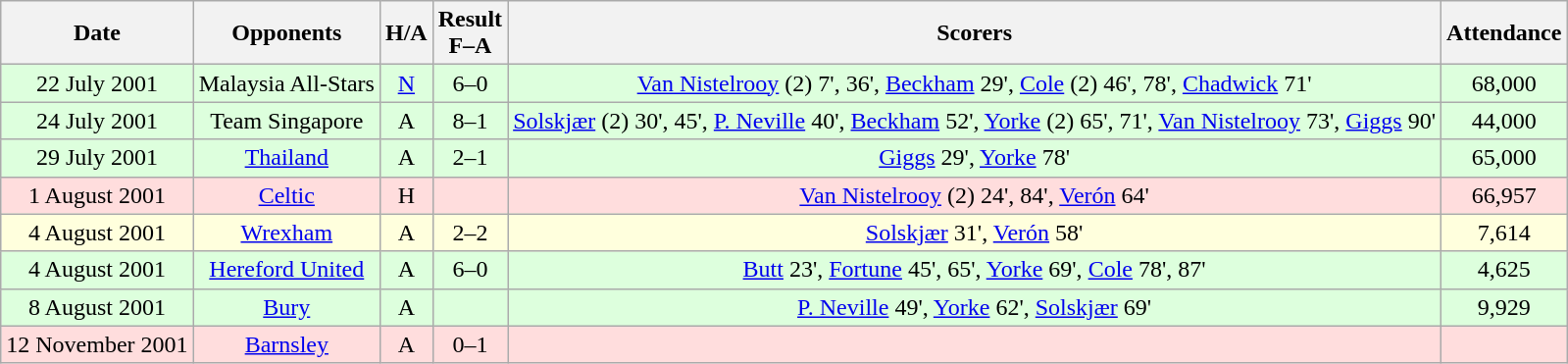<table class="wikitable" style="text-align:center">
<tr>
<th>Date</th>
<th>Opponents</th>
<th>H/A</th>
<th>Result<br>F–A</th>
<th>Scorers</th>
<th>Attendance</th>
</tr>
<tr bgcolor="#ddffdd">
<td>22 July 2001</td>
<td>Malaysia All-Stars</td>
<td><a href='#'>N</a></td>
<td>6–0</td>
<td><a href='#'>Van Nistelrooy</a> (2) 7', 36', <a href='#'>Beckham</a> 29', <a href='#'>Cole</a> (2) 46', 78', <a href='#'>Chadwick</a> 71'</td>
<td>68,000</td>
</tr>
<tr bgcolor="#ddffdd">
<td>24 July 2001</td>
<td>Team Singapore</td>
<td>A</td>
<td>8–1</td>
<td><a href='#'>Solskjær</a> (2) 30', 45', <a href='#'>P. Neville</a> 40', <a href='#'>Beckham</a> 52', <a href='#'>Yorke</a> (2) 65', 71', <a href='#'>Van Nistelrooy</a> 73', <a href='#'>Giggs</a> 90'</td>
<td>44,000</td>
</tr>
<tr bgcolor="#ddffdd">
<td>29 July 2001</td>
<td><a href='#'>Thailand</a></td>
<td>A</td>
<td>2–1</td>
<td><a href='#'>Giggs</a> 29', <a href='#'>Yorke</a> 78'</td>
<td>65,000</td>
</tr>
<tr bgcolor="#ffdddd">
<td>1 August 2001</td>
<td><a href='#'>Celtic</a></td>
<td>H</td>
<td></td>
<td><a href='#'>Van Nistelrooy</a> (2) 24', 84', <a href='#'>Verón</a> 64'</td>
<td>66,957</td>
</tr>
<tr bgcolor="#ffffdd">
<td>4 August 2001</td>
<td><a href='#'>Wrexham</a></td>
<td>A</td>
<td>2–2</td>
<td><a href='#'>Solskjær</a> 31', <a href='#'>Verón</a> 58'</td>
<td>7,614</td>
</tr>
<tr bgcolor="#ddffdd">
<td>4 August 2001</td>
<td><a href='#'>Hereford United</a></td>
<td>A</td>
<td>6–0</td>
<td><a href='#'>Butt</a> 23', <a href='#'>Fortune</a> 45', 65', <a href='#'>Yorke</a> 69', <a href='#'>Cole</a> 78', 87'</td>
<td>4,625</td>
</tr>
<tr bgcolor="#ddffdd">
<td>8 August 2001</td>
<td><a href='#'>Bury</a></td>
<td>A</td>
<td></td>
<td><a href='#'>P. Neville</a> 49', <a href='#'>Yorke</a> 62', <a href='#'>Solskjær</a> 69'</td>
<td>9,929</td>
</tr>
<tr bgcolor="#ffdddd">
<td>12 November 2001</td>
<td><a href='#'>Barnsley</a></td>
<td>A</td>
<td>0–1</td>
<td></td>
<td></td>
</tr>
</table>
